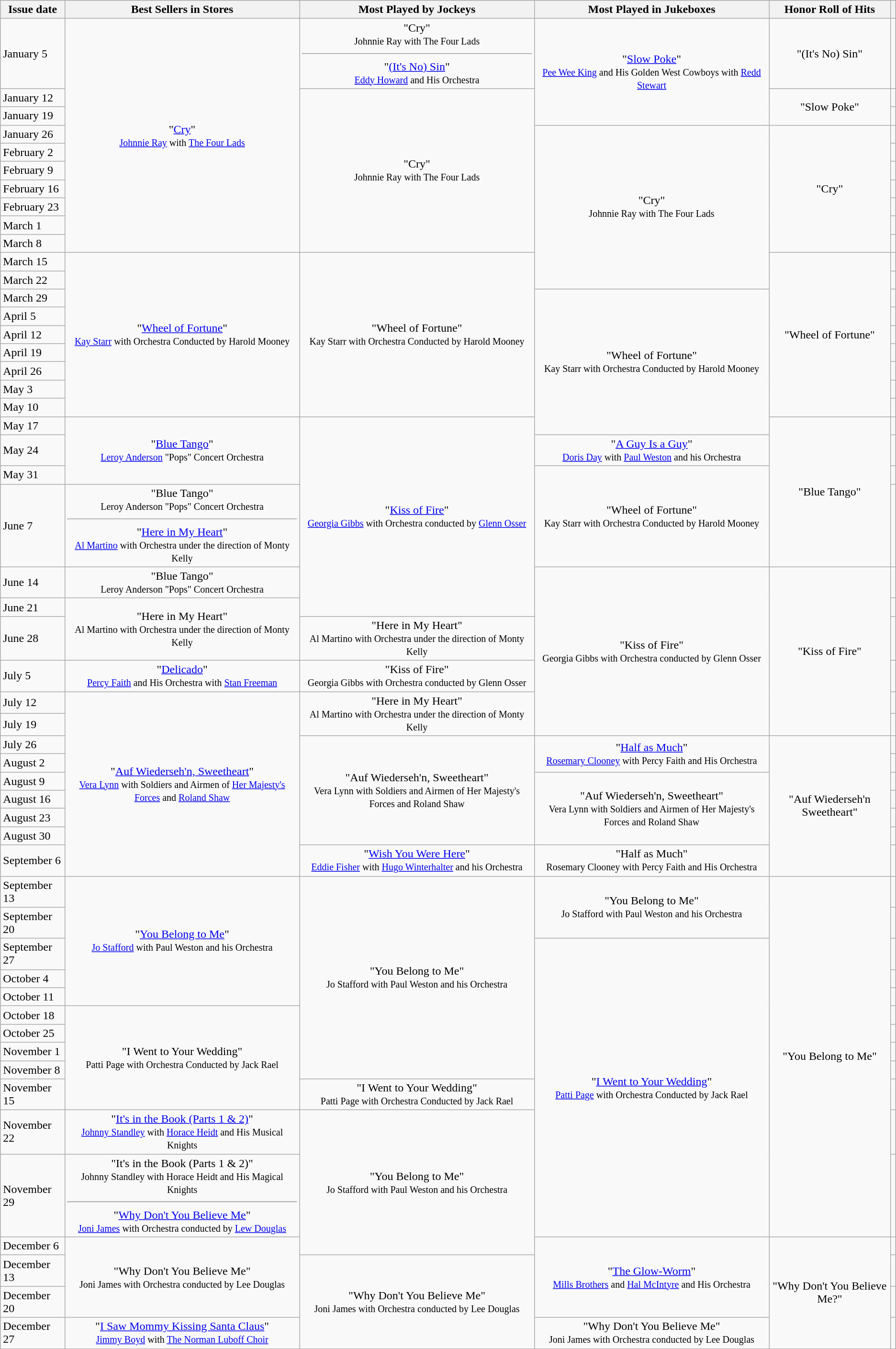<table class="wikitable">
<tr>
<th>Issue date</th>
<th>Best Sellers in Stores</th>
<th>Most Played by Jockeys</th>
<th>Most Played in Jukeboxes</th>
<th>Honor Roll of Hits</th>
<th></th>
</tr>
<tr>
<td>January 5</td>
<td rowspan=10 style="text-align: center;">"<a href='#'>Cry</a>"<br><small><a href='#'>Johnnie Ray</a> with <a href='#'>The Four Lads</a></small></td>
<td style="text-align: center;">"Cry"<br><small>Johnnie Ray with The Four Lads</small><hr>"<a href='#'>(It's No) Sin</a>"<br><small><a href='#'>Eddy Howard</a> and His Orchestra</small></td>
<td rowspan=3 style="text-align: center;">"<a href='#'>Slow Poke</a>"<br><small><a href='#'>Pee Wee King</a> and His Golden West Cowboys with <a href='#'>Redd Stewart</a></small></td>
<td style="text-align: center;">"(It's No) Sin"</td>
<td style="text-align: center;"></td>
</tr>
<tr>
<td>January 12</td>
<td rowspan=9 style="text-align: center;">"Cry"<br><small>Johnnie Ray with The Four Lads</small></td>
<td rowspan=2 style="text-align: center;">"Slow Poke"</td>
<td style="text-align: center;"></td>
</tr>
<tr>
<td>January 19</td>
<td style="text-align: center;"></td>
</tr>
<tr>
<td>January 26</td>
<td rowspan=9 style="text-align: center;">"Cry"<br><small>Johnnie Ray with The Four Lads</small></td>
<td rowspan=7 style="text-align: center;">"Cry"</td>
<td style="text-align: center;"></td>
</tr>
<tr>
<td>February 2</td>
<td style="text-align: center;"></td>
</tr>
<tr>
<td>February 9</td>
<td style="text-align: center;"></td>
</tr>
<tr>
<td>February 16</td>
<td style="text-align: center;"></td>
</tr>
<tr>
<td>February 23</td>
<td style="text-align: center;"></td>
</tr>
<tr>
<td>March 1</td>
<td style="text-align: center;"></td>
</tr>
<tr>
<td>March 8</td>
<td style="text-align: center;"></td>
</tr>
<tr>
<td>March 15</td>
<td rowspan=9 style="text-align: center;">"<a href='#'>Wheel of Fortune</a>"<br><small><a href='#'>Kay Starr</a> with Orchestra Conducted by Harold Mooney</small></td>
<td rowspan=9 style="text-align: center;">"Wheel of Fortune"<br><small>Kay Starr with Orchestra Conducted by Harold Mooney</small></td>
<td rowspan=9 style="text-align: center;">"Wheel of Fortune"<br></td>
<td style="text-align: center;"></td>
</tr>
<tr>
<td>March 22</td>
<td style="text-align: center;"></td>
</tr>
<tr>
<td>March 29</td>
<td rowspan=8 style="text-align: center;">"Wheel of Fortune"<br><small>Kay Starr with Orchestra Conducted by Harold Mooney</small></td>
<td style="text-align: center;"></td>
</tr>
<tr>
<td>April 5</td>
<td style="text-align: center;"></td>
</tr>
<tr>
<td>April 12</td>
<td style="text-align: center;"></td>
</tr>
<tr>
<td>April 19</td>
<td style="text-align: center;"></td>
</tr>
<tr>
<td>April 26</td>
<td style="text-align: center;"></td>
</tr>
<tr>
<td>May 3</td>
<td style="text-align: center;"></td>
</tr>
<tr>
<td>May 10</td>
<td style="text-align: center;"></td>
</tr>
<tr>
<td>May 17</td>
<td rowspan=3 style="text-align: center;">"<a href='#'>Blue Tango</a>"<br><small><a href='#'>Leroy Anderson</a> "Pops" Concert Orchestra</small></td>
<td rowspan=6 style="text-align: center;">"<a href='#'>Kiss of Fire</a>"<br><small><a href='#'>Georgia Gibbs</a> with Orchestra conducted by <a href='#'>Glenn Osser</a></small></td>
<td rowspan=4 style="text-align: center;">"Blue Tango"</td>
<td style="text-align: center;"></td>
</tr>
<tr>
<td>May 24</td>
<td style="text-align: center;">"<a href='#'>A Guy Is a Guy</a>"<br><small><a href='#'>Doris Day</a> with <a href='#'>Paul Weston</a> and his Orchestra</small></td>
<td style="text-align: center;"></td>
</tr>
<tr>
<td>May 31</td>
<td rowspan=2 style="text-align: center;">"Wheel of Fortune"<br><small>Kay Starr with Orchestra Conducted by Harold Mooney</small></td>
<td style="text-align: center;"></td>
</tr>
<tr>
<td>June 7</td>
<td style="text-align: center;">"Blue Tango"<br><small>Leroy Anderson "Pops" Concert Orchestra</small><hr>"<a href='#'>Here in My Heart</a>"<br><small><a href='#'>Al Martino</a> with Orchestra under the direction of Monty Kelly</small></td>
<td style="text-align: center;"></td>
</tr>
<tr>
<td>June 14</td>
<td style="text-align: center;">"Blue Tango"<br><small>Leroy Anderson "Pops" Concert Orchestra</small></td>
<td rowspan=6 style="text-align: center;">"Kiss of Fire"<br><small>Georgia Gibbs with Orchestra conducted by Glenn Osser</small></td>
<td rowspan=6 style="text-align: center;">"Kiss of Fire"</td>
<td style="text-align: center;"></td>
</tr>
<tr>
<td>June 21</td>
<td rowspan=2 style="text-align: center;">"Here in My Heart"<br><small>Al Martino with Orchestra under the direction of Monty Kelly</small></td>
<td style="text-align: center;"></td>
</tr>
<tr>
<td>June 28</td>
<td style="text-align: center;">"Here in My Heart"<br><small>Al Martino with Orchestra under the direction of Monty Kelly</small></td>
<td style="text-align: center;"></td>
</tr>
<tr>
<td>July 5</td>
<td style="text-align: center;">"<a href='#'>Delicado</a>"<br><small><a href='#'>Percy Faith</a> and His Orchestra with <a href='#'>Stan Freeman</a></small></td>
<td style="text-align: center;">"Kiss of Fire"<br><small>Georgia Gibbs with Orchestra conducted by Glenn Osser</small></td>
<td style="text-align: center;"></td>
</tr>
<tr>
<td>July 12</td>
<td rowspan=9 style="text-align: center;">"<a href='#'>Auf Wiederseh'n, Sweetheart</a>"<br><small><a href='#'>Vera Lynn</a> with Soldiers and Airmen of <a href='#'>Her Majesty's Forces</a> and <a href='#'>Roland Shaw</a></small></td>
<td rowspan=2 style="text-align: center;">"Here in My Heart"<br><small>Al Martino with Orchestra under the direction of Monty Kelly</small></td>
<td style="text-align: center;"></td>
</tr>
<tr>
<td>July 19</td>
<td style="text-align: center;"></td>
</tr>
<tr>
<td>July 26</td>
<td rowspan=6 style="text-align: center;">"Auf Wiederseh'n, Sweetheart"<br><small>Vera Lynn with Soldiers and Airmen of Her Majesty's Forces and Roland Shaw</small></td>
<td rowspan=2 style="text-align: center;">"<a href='#'>Half as Much</a>"<br><small><a href='#'>Rosemary Clooney</a> with Percy Faith and His Orchestra</small></td>
<td rowspan=7 style="text-align: center;">"Auf Wiederseh'n Sweetheart"</td>
<td style="text-align: center;"></td>
</tr>
<tr>
<td>August 2</td>
<td style="text-align: center;"></td>
</tr>
<tr>
<td>August 9</td>
<td rowspan=4 style="text-align: center;">"Auf Wiederseh'n, Sweetheart"<br><small>Vera Lynn with Soldiers and Airmen of Her Majesty's Forces and Roland Shaw</small></td>
<td style="text-align: center;"></td>
</tr>
<tr>
<td>August 16</td>
<td style="text-align: center;"></td>
</tr>
<tr>
<td>August 23</td>
<td style="text-align: center;"></td>
</tr>
<tr>
<td>August 30</td>
<td style="text-align: center;"></td>
</tr>
<tr>
<td>September 6</td>
<td style="text-align: center;">"<a href='#'>Wish You Were Here</a>"<br><small><a href='#'>Eddie Fisher</a> with <a href='#'>Hugo Winterhalter</a> and his Orchestra</small></td>
<td style="text-align: center;">"Half as Much"<br><small>Rosemary Clooney with Percy Faith and His Orchestra</small></td>
<td style="text-align: center;"></td>
</tr>
<tr>
<td>September 13</td>
<td rowspan=5 style="text-align: center;">"<a href='#'>You Belong to Me</a>"<br><small><a href='#'>Jo Stafford</a> with Paul Weston and his Orchestra</small></td>
<td rowspan=9 style="text-align: center;">"You Belong to Me"<br><small>Jo Stafford with Paul Weston and his Orchestra</small></td>
<td rowspan=2 style="text-align: center;">"You Belong to Me"<br><small>Jo Stafford with Paul Weston and his Orchestra</small></td>
<td rowspan=12 style="text-align: center;">"You Belong to Me"</td>
<td style="text-align: center;"></td>
</tr>
<tr>
<td>September 20</td>
<td style="text-align: center;"></td>
</tr>
<tr>
<td>September 27</td>
<td rowspan=10 style="text-align: center;">"<a href='#'>I Went to Your Wedding</a>"<br><small><a href='#'>Patti Page</a> with Orchestra Conducted by Jack Rael</small></td>
<td style="text-align: center;"></td>
</tr>
<tr>
<td>October 4</td>
<td style="text-align: center;"></td>
</tr>
<tr>
<td>October 11</td>
<td style="text-align: center;"></td>
</tr>
<tr>
<td>October 18</td>
<td rowspan=5 style="text-align: center;">"I Went to Your Wedding"<br><small>Patti Page with Orchestra Conducted by Jack Rael</small></td>
<td style="text-align: center;"></td>
</tr>
<tr>
<td>October 25</td>
<td style="text-align: center;"></td>
</tr>
<tr>
<td>November 1</td>
<td style="text-align: center;"></td>
</tr>
<tr>
<td>November 8</td>
<td style="text-align: center;"></td>
</tr>
<tr>
<td>November 15</td>
<td style="text-align: center;">"I Went to Your Wedding"<br><small>Patti Page with Orchestra Conducted by Jack Rael</small></td>
<td style="text-align: center;"></td>
</tr>
<tr>
<td>November 22</td>
<td style="text-align: center;">"<a href='#'>It's in the Book (Parts 1 & 2)</a>"<br><small><a href='#'>Johnny Standley</a> with <a href='#'>Horace Heidt</a> and His Musical Knights</small></td>
<td rowspan=3 style="text-align: center;">"You Belong to Me"<br><small>Jo Stafford with Paul Weston and his Orchestra</small></td>
<td style="text-align: center;"></td>
</tr>
<tr>
<td>November 29</td>
<td style="text-align: center;">"It's in the Book (Parts 1 & 2)"<br><small>Johnny Standley with Horace Heidt and His Magical Knights</small><hr>"<a href='#'>Why Don't You Believe Me</a>"<br><small><a href='#'>Joni James</a> with Orchestra conducted by <a href='#'>Lew Douglas</a></small></td>
<td style="text-align: center;"></td>
</tr>
<tr>
<td>December 6</td>
<td rowspan=3 style="text-align: center;">"Why Don't You Believe Me"<br><small>Joni James with Orchestra conducted by Lee Douglas</small></td>
<td rowspan=3 style="text-align: center;">"<a href='#'>The Glow-Worm</a>"<br><small><a href='#'>Mills Brothers</a> and <a href='#'>Hal McIntyre</a> and His Orchestra</small></td>
<td rowspan=4 style="text-align: center;">"Why Don't You Believe Me?"</td>
<td style="text-align: center;"></td>
</tr>
<tr>
<td>December 13</td>
<td rowspan=3 style="text-align: center;">"Why Don't You Believe Me"<br><small>Joni James with Orchestra conducted by Lee Douglas</small></td>
<td style="text-align: center;"></td>
</tr>
<tr>
<td>December 20</td>
<td style="text-align: center;"></td>
</tr>
<tr>
<td>December 27</td>
<td style="text-align: center;">"<a href='#'>I Saw Mommy Kissing Santa Claus</a>"<br><small><a href='#'>Jimmy Boyd</a> with <a href='#'>The Norman Luboff Choir</a></small></td>
<td style="text-align: center;">"Why Don't You Believe Me"<br><small>Joni James with Orchestra conducted by Lee Douglas</small></td>
<td style="text-align: center;"></td>
</tr>
<tr>
</tr>
</table>
